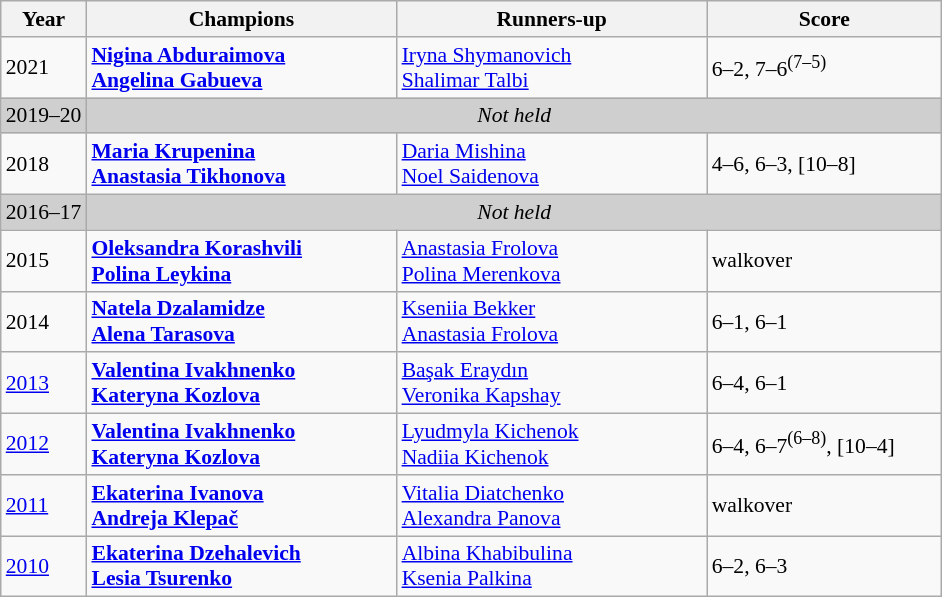<table class="wikitable" style="font-size:90%">
<tr>
<th>Year</th>
<th width="200">Champions</th>
<th width="200">Runners-up</th>
<th width="150">Score</th>
</tr>
<tr>
<td>2021</td>
<td><strong> <a href='#'>Nigina Abduraimova</a> <br>  <a href='#'>Angelina Gabueva</a></strong></td>
<td> <a href='#'>Iryna Shymanovich</a> <br>  <a href='#'>Shalimar Talbi</a></td>
<td>6–2, 7–6<sup>(7–5)</sup></td>
</tr>
<tr>
<td style="background:#cfcfcf">2019–20</td>
<td colspan=3 align=center style="background:#cfcfcf"><em>Not held</em></td>
</tr>
<tr>
<td>2018</td>
<td><strong> <a href='#'>Maria Krupenina</a> <br>  <a href='#'>Anastasia Tikhonova</a></strong></td>
<td> <a href='#'>Daria Mishina</a> <br>  <a href='#'>Noel Saidenova</a></td>
<td>4–6, 6–3, [10–8]</td>
</tr>
<tr>
<td style="background:#cfcfcf">2016–17</td>
<td colspan=3 align=center style="background:#cfcfcf"><em>Not held</em></td>
</tr>
<tr>
<td>2015</td>
<td><strong> <a href='#'>Oleksandra Korashvili</a> <br>  <a href='#'>Polina Leykina</a></strong></td>
<td> <a href='#'>Anastasia Frolova</a> <br>  <a href='#'>Polina Merenkova</a></td>
<td>walkover</td>
</tr>
<tr>
<td>2014</td>
<td><strong> <a href='#'>Natela Dzalamidze</a> <br>  <a href='#'>Alena Tarasova</a></strong></td>
<td> <a href='#'>Kseniia Bekker</a> <br>  <a href='#'>Anastasia Frolova</a></td>
<td>6–1, 6–1</td>
</tr>
<tr>
<td><a href='#'>2013</a></td>
<td><strong> <a href='#'>Valentina Ivakhnenko</a> <br>  <a href='#'>Kateryna Kozlova</a></strong></td>
<td> <a href='#'>Başak Eraydın</a> <br>  <a href='#'>Veronika Kapshay</a></td>
<td>6–4, 6–1</td>
</tr>
<tr>
<td><a href='#'>2012</a></td>
<td><strong> <a href='#'>Valentina Ivakhnenko</a> <br>  <a href='#'>Kateryna Kozlova</a></strong></td>
<td> <a href='#'>Lyudmyla Kichenok</a> <br>  <a href='#'>Nadiia Kichenok</a></td>
<td>6–4, 6–7<sup>(6–8)</sup>, [10–4]</td>
</tr>
<tr>
<td><a href='#'>2011</a></td>
<td> <strong><a href='#'>Ekaterina Ivanova</a></strong> <br>  <strong><a href='#'>Andreja Klepač</a></strong></td>
<td> <a href='#'>Vitalia Diatchenko</a> <br>  <a href='#'>Alexandra Panova</a></td>
<td>walkover</td>
</tr>
<tr>
<td><a href='#'>2010</a></td>
<td> <strong><a href='#'>Ekaterina Dzehalevich</a></strong> <br>  <strong><a href='#'>Lesia Tsurenko</a></strong></td>
<td> <a href='#'>Albina Khabibulina</a> <br>  <a href='#'>Ksenia Palkina</a></td>
<td>6–2, 6–3</td>
</tr>
</table>
